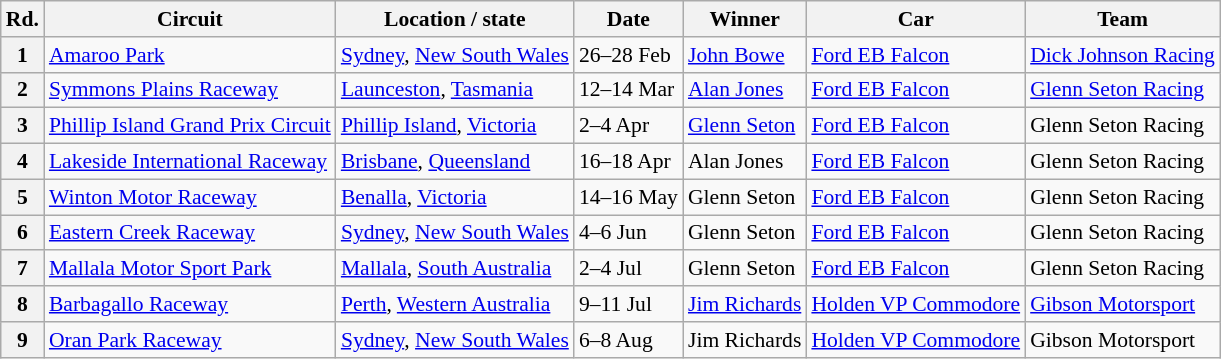<table class="wikitable" style="font-size: 90%">
<tr>
<th>Rd.</th>
<th>Circuit</th>
<th>Location / state</th>
<th>Date</th>
<th>Winner</th>
<th>Car</th>
<th>Team</th>
</tr>
<tr>
<th>1</th>
<td><a href='#'>Amaroo Park</a></td>
<td><a href='#'>Sydney</a>, <a href='#'>New South Wales</a></td>
<td>26–28 Feb</td>
<td><a href='#'>John Bowe</a></td>
<td><a href='#'>Ford EB Falcon</a></td>
<td><a href='#'>Dick Johnson Racing</a></td>
</tr>
<tr>
<th>2</th>
<td><a href='#'>Symmons Plains Raceway</a></td>
<td><a href='#'>Launceston</a>, <a href='#'>Tasmania</a></td>
<td>12–14 Mar</td>
<td><a href='#'>Alan Jones</a></td>
<td><a href='#'>Ford EB Falcon</a></td>
<td><a href='#'>Glenn Seton Racing</a></td>
</tr>
<tr>
<th>3</th>
<td><a href='#'>Phillip Island Grand Prix Circuit</a></td>
<td><a href='#'>Phillip Island</a>, <a href='#'>Victoria</a></td>
<td>2–4 Apr</td>
<td><a href='#'>Glenn Seton</a></td>
<td><a href='#'>Ford EB Falcon</a></td>
<td>Glenn Seton Racing</td>
</tr>
<tr>
<th>4</th>
<td><a href='#'>Lakeside International Raceway</a></td>
<td><a href='#'>Brisbane</a>, <a href='#'>Queensland</a></td>
<td>16–18 Apr</td>
<td>Alan Jones</td>
<td><a href='#'>Ford EB Falcon</a></td>
<td>Glenn Seton Racing</td>
</tr>
<tr>
<th>5</th>
<td><a href='#'>Winton Motor Raceway</a></td>
<td><a href='#'>Benalla</a>, <a href='#'>Victoria</a></td>
<td>14–16 May</td>
<td>Glenn Seton</td>
<td><a href='#'>Ford EB Falcon</a></td>
<td>Glenn Seton Racing</td>
</tr>
<tr>
<th>6</th>
<td><a href='#'>Eastern Creek Raceway</a></td>
<td><a href='#'>Sydney</a>, <a href='#'>New South Wales</a></td>
<td>4–6 Jun</td>
<td>Glenn Seton</td>
<td><a href='#'>Ford EB Falcon</a></td>
<td>Glenn Seton Racing</td>
</tr>
<tr>
<th>7</th>
<td><a href='#'>Mallala Motor Sport Park</a></td>
<td><a href='#'>Mallala</a>, <a href='#'>South Australia</a></td>
<td>2–4 Jul</td>
<td>Glenn Seton</td>
<td><a href='#'>Ford EB Falcon</a></td>
<td>Glenn Seton Racing</td>
</tr>
<tr>
<th>8</th>
<td><a href='#'>Barbagallo Raceway</a></td>
<td><a href='#'>Perth</a>, <a href='#'>Western Australia</a></td>
<td>9–11 Jul</td>
<td><a href='#'>Jim Richards</a></td>
<td><a href='#'>Holden VP Commodore</a></td>
<td><a href='#'>Gibson Motorsport</a></td>
</tr>
<tr>
<th>9</th>
<td><a href='#'>Oran Park Raceway</a></td>
<td><a href='#'>Sydney</a>, <a href='#'>New South Wales</a></td>
<td>6–8 Aug</td>
<td>Jim Richards</td>
<td><a href='#'>Holden VP Commodore</a></td>
<td>Gibson Motorsport</td>
</tr>
</table>
